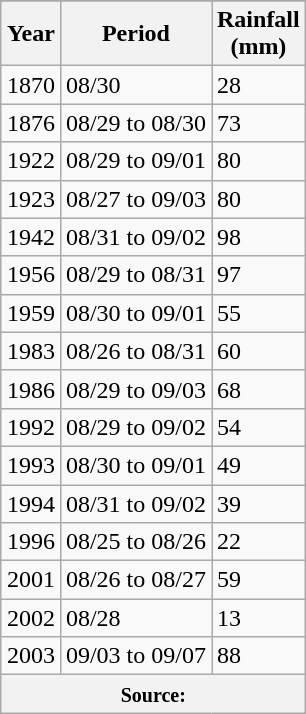<table class="wikitable" align="right" style="margin:0 1em 0.5em 0;">
<tr>
</tr>
<tr>
<th>Year</th>
<th>Period</th>
<th>Rainfall<br>(mm)</th>
</tr>
<tr>
<td>1870</td>
<td>08/30</td>
<td>28</td>
</tr>
<tr>
<td>1876</td>
<td>08/29 to 08/30</td>
<td>73</td>
</tr>
<tr>
<td>1922</td>
<td>08/29 to 09/01</td>
<td>80</td>
</tr>
<tr>
<td>1923</td>
<td>08/27 to 09/03</td>
<td>80</td>
</tr>
<tr>
<td>1942</td>
<td>08/31 to 09/02</td>
<td>98</td>
</tr>
<tr>
<td>1956</td>
<td>08/29 to 08/31</td>
<td>97</td>
</tr>
<tr>
<td>1959</td>
<td>08/30 to 09/01</td>
<td>55</td>
</tr>
<tr>
<td>1983</td>
<td>08/26 to 08/31</td>
<td>60</td>
</tr>
<tr>
<td>1986</td>
<td>08/29 to 09/03</td>
<td>68</td>
</tr>
<tr>
<td>1992</td>
<td>08/29 to 09/02</td>
<td>54</td>
</tr>
<tr>
<td>1993</td>
<td>08/30 to 09/01</td>
<td>49</td>
</tr>
<tr>
<td>1994</td>
<td>08/31 to 09/02</td>
<td>39</td>
</tr>
<tr>
<td>1996</td>
<td>08/25 to 08/26</td>
<td>22</td>
</tr>
<tr>
<td>2001</td>
<td>08/26 to 08/27</td>
<td>59</td>
</tr>
<tr>
<td>2002</td>
<td>08/28</td>
<td>13</td>
</tr>
<tr>
<td>2003</td>
<td>09/03 to 09/07</td>
<td>88</td>
</tr>
<tr>
<th colspan=4><small>Source: </small></th>
</tr>
</table>
